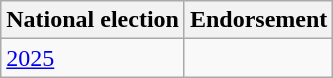<table class="wikitable">
<tr>
<th>National election</th>
<th colspan="2">Endorsement</th>
</tr>
<tr>
<td><a href='#'>2025</a></td>
<td></td>
</tr>
</table>
